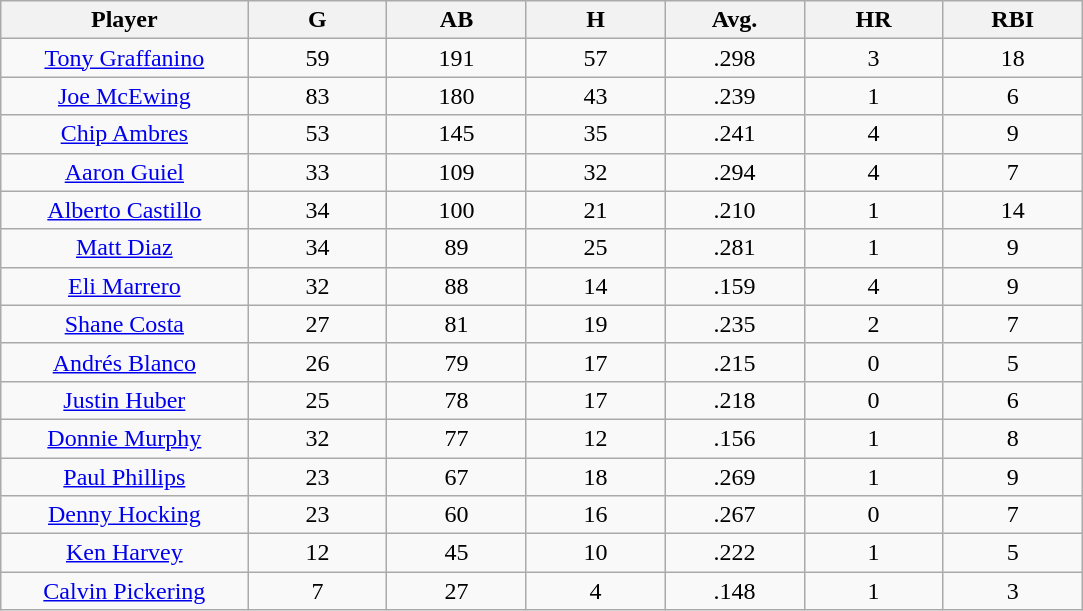<table class="wikitable sortable">
<tr>
<th bgcolor="#DDDDFF" width="16%">Player</th>
<th bgcolor="#DDDDFF" width="9%">G</th>
<th bgcolor="#DDDDFF" width="9%">AB</th>
<th bgcolor="#DDDDFF" width="9%">H</th>
<th bgcolor="#DDDDFF" width="9%">Avg.</th>
<th bgcolor="#DDDDFF" width="9%">HR</th>
<th bgcolor="#DDDDFF" width="9%">RBI</th>
</tr>
<tr align="center">
<td><a href='#'>Tony Graffanino</a></td>
<td>59</td>
<td>191</td>
<td>57</td>
<td>.298</td>
<td>3</td>
<td>18</td>
</tr>
<tr align=center>
<td><a href='#'>Joe McEwing</a></td>
<td>83</td>
<td>180</td>
<td>43</td>
<td>.239</td>
<td>1</td>
<td>6</td>
</tr>
<tr align=center>
<td><a href='#'>Chip Ambres</a></td>
<td>53</td>
<td>145</td>
<td>35</td>
<td>.241</td>
<td>4</td>
<td>9</td>
</tr>
<tr align=center>
<td><a href='#'>Aaron Guiel</a></td>
<td>33</td>
<td>109</td>
<td>32</td>
<td>.294</td>
<td>4</td>
<td>7</td>
</tr>
<tr align=center>
<td><a href='#'>Alberto Castillo</a></td>
<td>34</td>
<td>100</td>
<td>21</td>
<td>.210</td>
<td>1</td>
<td>14</td>
</tr>
<tr align=center>
<td><a href='#'>Matt Diaz</a></td>
<td>34</td>
<td>89</td>
<td>25</td>
<td>.281</td>
<td>1</td>
<td>9</td>
</tr>
<tr align=center>
<td><a href='#'>Eli Marrero</a></td>
<td>32</td>
<td>88</td>
<td>14</td>
<td>.159</td>
<td>4</td>
<td>9</td>
</tr>
<tr align=center>
<td><a href='#'>Shane Costa</a></td>
<td>27</td>
<td>81</td>
<td>19</td>
<td>.235</td>
<td>2</td>
<td>7</td>
</tr>
<tr align=center>
<td><a href='#'>Andrés Blanco</a></td>
<td>26</td>
<td>79</td>
<td>17</td>
<td>.215</td>
<td>0</td>
<td>5</td>
</tr>
<tr align=center>
<td><a href='#'>Justin Huber</a></td>
<td>25</td>
<td>78</td>
<td>17</td>
<td>.218</td>
<td>0</td>
<td>6</td>
</tr>
<tr align=center>
<td><a href='#'>Donnie Murphy</a></td>
<td>32</td>
<td>77</td>
<td>12</td>
<td>.156</td>
<td>1</td>
<td>8</td>
</tr>
<tr align=center>
<td><a href='#'>Paul Phillips</a></td>
<td>23</td>
<td>67</td>
<td>18</td>
<td>.269</td>
<td>1</td>
<td>9</td>
</tr>
<tr align=center>
<td><a href='#'>Denny Hocking</a></td>
<td>23</td>
<td>60</td>
<td>16</td>
<td>.267</td>
<td>0</td>
<td>7</td>
</tr>
<tr align=center>
<td><a href='#'>Ken Harvey</a></td>
<td>12</td>
<td>45</td>
<td>10</td>
<td>.222</td>
<td>1</td>
<td>5</td>
</tr>
<tr align=center>
<td><a href='#'>Calvin Pickering</a></td>
<td>7</td>
<td>27</td>
<td>4</td>
<td>.148</td>
<td>1</td>
<td>3</td>
</tr>
</table>
